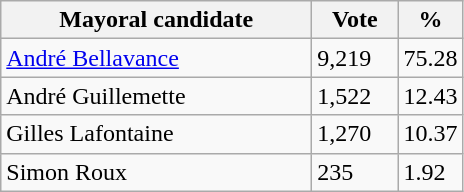<table class="wikitable">
<tr>
<th bgcolor="#DDDDFF" width="200px">Mayoral candidate</th>
<th bgcolor="#DDDDFF" width="50px">Vote</th>
<th bgcolor="#DDDDFF" width="30px">%</th>
</tr>
<tr>
<td><a href='#'>André Bellavance</a></td>
<td>9,219</td>
<td>75.28</td>
</tr>
<tr>
<td>André Guillemette</td>
<td>1,522</td>
<td>12.43</td>
</tr>
<tr>
<td>Gilles Lafontaine</td>
<td>1,270</td>
<td>10.37</td>
</tr>
<tr>
<td>Simon Roux</td>
<td>235</td>
<td>1.92</td>
</tr>
</table>
